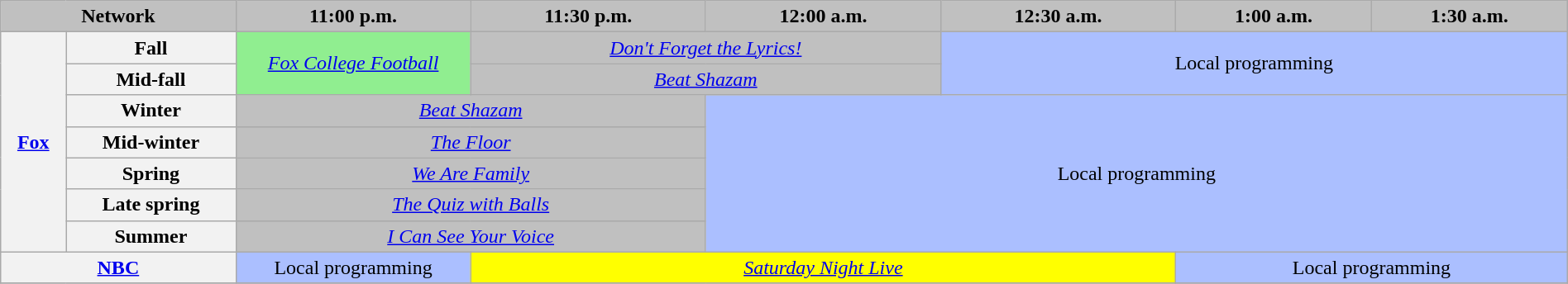<table class="wikitable" style="width:100%;margin-right:0;text-align:center">
<tr>
<th colspan="2" style="background-color:#C0C0C0;text-align:center">Network</th>
<th style="background-color:#C0C0C0;text-align:center;width:15%">11:00 p.m.</th>
<th style="background-color:#C0C0C0;text-align:center;width:15%">11:30 p.m.</th>
<th style="background-color:#C0C0C0;text-align:center;width:15%">12:00 a.m.</th>
<th style="background-color:#C0C0C0;text-align:center;width:15%">12:30 a.m.</th>
<th style="background-color:#C0C0C0;text-align:center;width:12.5%">1:00 a.m.</th>
<th style="background-color:#C0C0C0;text-align:center;width:12.5%">1:30 a.m.</th>
</tr>
<tr>
<th rowspan="7"><a href='#'>Fox</a></th>
<th>Fall</th>
<td rowspan="2" style="background:lightgreen"><em><a href='#'>Fox College Football</a></em> </td>
<td colspan="2" style="background:#C0C0C0"><em><a href='#'>Don't Forget the Lyrics!</a></em> </td>
<td colspan="3" rowspan="2" style="background:#abbfff">Local programming</td>
</tr>
<tr>
<th>Mid-fall</th>
<td colspan="2" style="background:#C0C0C0"><em><a href='#'>Beat Shazam</a></em> </td>
</tr>
<tr>
<th>Winter</th>
<td colspan="2" style="background:#C0C0C0"><em><a href='#'>Beat Shazam</a></em> </td>
<td colspan="4" rowspan="5" style="background:#abbfff">Local programming</td>
</tr>
<tr>
<th>Mid-winter</th>
<td colspan="2" style="background:#C0C0C0"><em><a href='#'>The Floor</a></em> </td>
</tr>
<tr>
<th>Spring</th>
<td colspan="2" style="background:#C0C0C0"><em><a href='#'>We Are Family</a></em> </td>
</tr>
<tr>
<th>Late spring</th>
<td colspan="2" style="background:#C0C0C0"><em><a href='#'>The Quiz with Balls</a></em> </td>
</tr>
<tr>
<th>Summer</th>
<td colspan="2" style="background:#C0C0C0"><em><a href='#'>I Can See Your Voice</a></em>  </td>
</tr>
<tr>
<th colspan="2"><a href='#'>NBC</a></th>
<td style="background:#abbfff">Local programming</td>
<td colspan="3" style="background:yellow"><em><a href='#'>Saturday Night Live</a></em></td>
<td colspan="2" style="background:#abbfff">Local programming</td>
</tr>
<tr>
</tr>
</table>
